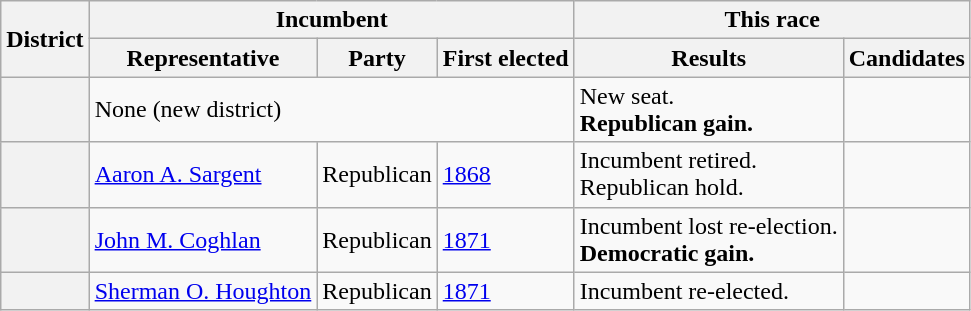<table class=wikitable>
<tr>
<th rowspan=2>District</th>
<th colspan=3>Incumbent</th>
<th colspan=2>This race</th>
</tr>
<tr>
<th>Representative</th>
<th>Party</th>
<th>First elected</th>
<th>Results</th>
<th>Candidates</th>
</tr>
<tr>
<th></th>
<td colspan=3>None (new district)</td>
<td>New seat.<br><strong>Republican gain.</strong></td>
<td nowrap></td>
</tr>
<tr>
<th></th>
<td><a href='#'>Aaron A. Sargent</a></td>
<td>Republican</td>
<td><a href='#'>1868</a></td>
<td>Incumbent retired.<br>Republican hold.</td>
<td nowrap></td>
</tr>
<tr>
<th></th>
<td><a href='#'>John M. Coghlan</a></td>
<td>Republican</td>
<td><a href='#'>1871</a></td>
<td>Incumbent lost re-election.<br><strong>Democratic gain.</strong></td>
<td nowrap></td>
</tr>
<tr>
<th></th>
<td><a href='#'>Sherman O. Houghton</a><br></td>
<td>Republican</td>
<td><a href='#'>1871</a></td>
<td>Incumbent re-elected.</td>
<td nowrap></td>
</tr>
</table>
